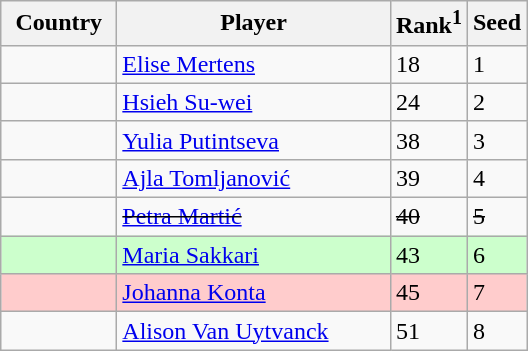<table class="sortable wikitable">
<tr>
<th width="70">Country</th>
<th width="175">Player</th>
<th>Rank<sup>1</sup></th>
<th>Seed</th>
</tr>
<tr>
<td></td>
<td><a href='#'>Elise Mertens</a></td>
<td>18</td>
<td>1</td>
</tr>
<tr>
<td></td>
<td><a href='#'>Hsieh Su-wei</a></td>
<td>24</td>
<td>2</td>
</tr>
<tr>
<td></td>
<td><a href='#'>Yulia Putintseva</a></td>
<td>38</td>
<td>3</td>
</tr>
<tr>
<td></td>
<td><a href='#'>Ajla Tomljanović</a></td>
<td>39</td>
<td>4</td>
</tr>
<tr>
<td><s></s></td>
<td><s><a href='#'>Petra Martić</a></s></td>
<td><s>40</s></td>
<td><s>5</s></td>
</tr>
<tr style="background:#cfc;">
<td></td>
<td><a href='#'>Maria Sakkari</a></td>
<td>43</td>
<td>6</td>
</tr>
<tr style="background:#fcc;">
<td></td>
<td><a href='#'>Johanna Konta</a></td>
<td>45</td>
<td>7</td>
</tr>
<tr>
<td></td>
<td><a href='#'>Alison Van Uytvanck</a></td>
<td>51</td>
<td>8</td>
</tr>
</table>
